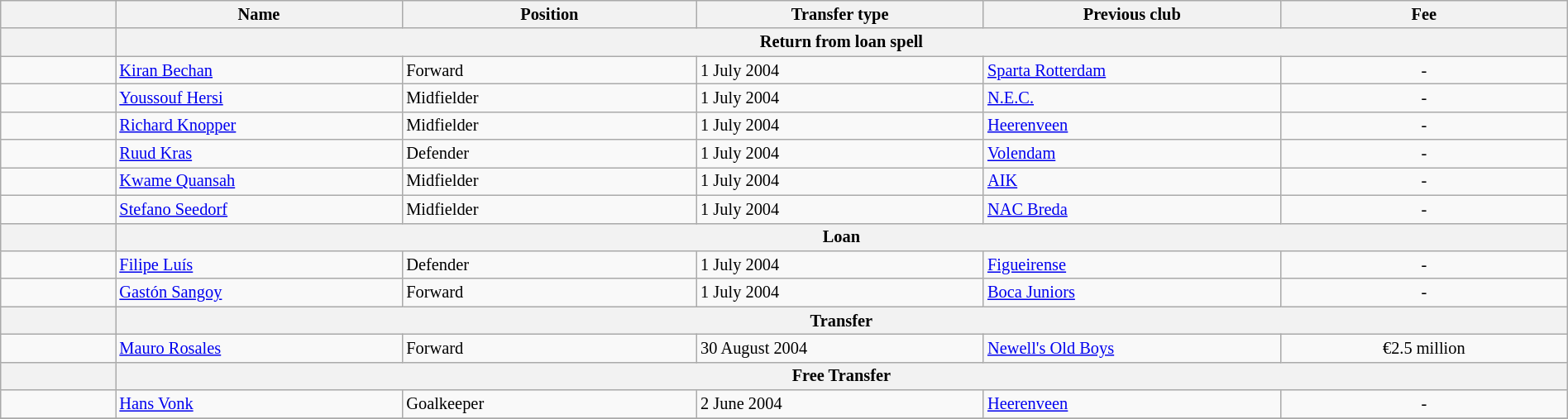<table class="wikitable" style="width:100%; font-size:85%;">
<tr>
<th width="2%"></th>
<th width="5%">Name</th>
<th width="5%">Position</th>
<th width="5%">Transfer type</th>
<th width="5%">Previous club</th>
<th width="5%">Fee</th>
</tr>
<tr>
<th></th>
<th colspan="5" align="center">Return from loan spell</th>
</tr>
<tr>
<td align=center></td>
<td align=left> <a href='#'>Kiran Bechan</a></td>
<td align=left>Forward</td>
<td align=left>1 July 2004</td>
<td align=left> <a href='#'>Sparta Rotterdam</a></td>
<td align=center>-</td>
</tr>
<tr>
<td align=center></td>
<td align=left> <a href='#'>Youssouf Hersi</a></td>
<td align=left>Midfielder</td>
<td align=left>1 July 2004</td>
<td align=left> <a href='#'>N.E.C.</a></td>
<td align=center>-</td>
</tr>
<tr>
<td align=center></td>
<td align=left> <a href='#'>Richard Knopper</a></td>
<td align=left>Midfielder</td>
<td align=left>1 July 2004</td>
<td align=left> <a href='#'>Heerenveen</a></td>
<td align=center>-</td>
</tr>
<tr>
<td align=center></td>
<td align=left> <a href='#'>Ruud Kras</a></td>
<td align=left>Defender</td>
<td align=left>1 July 2004</td>
<td align=left> <a href='#'>Volendam</a></td>
<td align=center>-</td>
</tr>
<tr>
<td align=center></td>
<td align=left> <a href='#'>Kwame Quansah</a></td>
<td align=left>Midfielder</td>
<td align=left>1 July 2004</td>
<td align=left> <a href='#'>AIK</a></td>
<td align=center>-</td>
</tr>
<tr>
<td align=center></td>
<td align=left> <a href='#'>Stefano Seedorf</a></td>
<td align=left>Midfielder</td>
<td align=left>1 July 2004</td>
<td align=left> <a href='#'>NAC Breda</a></td>
<td align=center>-</td>
</tr>
<tr>
<th></th>
<th colspan="5" align="center">Loan</th>
</tr>
<tr>
<td align=center></td>
<td align=left> <a href='#'>Filipe Luís</a></td>
<td align=left>Defender</td>
<td align=left>1 July 2004</td>
<td align=left> <a href='#'>Figueirense</a></td>
<td align=center>-</td>
</tr>
<tr>
<td align=center></td>
<td align=left> <a href='#'>Gastón Sangoy</a></td>
<td align=left>Forward</td>
<td align=left>1 July 2004</td>
<td align=left> <a href='#'>Boca Juniors</a></td>
<td align=center>-</td>
</tr>
<tr>
<th></th>
<th colspan="5" align="center">Transfer</th>
</tr>
<tr>
<td align=center></td>
<td align=left> <a href='#'>Mauro Rosales</a></td>
<td align=left>Forward</td>
<td align=left>30 August 2004</td>
<td align=left> <a href='#'>Newell's Old Boys</a></td>
<td align=center>€2.5 million</td>
</tr>
<tr>
<th></th>
<th colspan="5" align="center">Free Transfer</th>
</tr>
<tr>
<td align=center></td>
<td align=left> <a href='#'>Hans Vonk</a></td>
<td align=left>Goalkeeper</td>
<td align=left>2 June 2004</td>
<td align=left> <a href='#'>Heerenveen</a></td>
<td align=center>-</td>
</tr>
<tr>
</tr>
</table>
